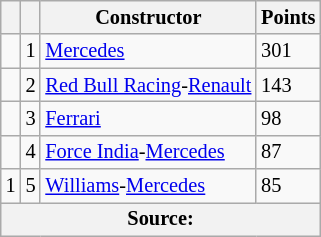<table class="wikitable" style="font-size: 85%;">
<tr>
<th></th>
<th></th>
<th>Constructor</th>
<th>Points</th>
</tr>
<tr>
<td></td>
<td align="center">1</td>
<td> <a href='#'>Mercedes</a></td>
<td>301</td>
</tr>
<tr>
<td></td>
<td align="center">2</td>
<td> <a href='#'>Red Bull Racing</a>-<a href='#'>Renault</a></td>
<td>143</td>
</tr>
<tr>
<td></td>
<td align="center">3</td>
<td> <a href='#'>Ferrari</a></td>
<td>98</td>
</tr>
<tr>
<td></td>
<td align="center">4</td>
<td> <a href='#'>Force India</a>-<a href='#'>Mercedes</a></td>
<td>87</td>
</tr>
<tr>
<td> 1</td>
<td align="center">5</td>
<td> <a href='#'>Williams</a>-<a href='#'>Mercedes</a></td>
<td>85</td>
</tr>
<tr>
<th colspan=4>Source: </th>
</tr>
</table>
